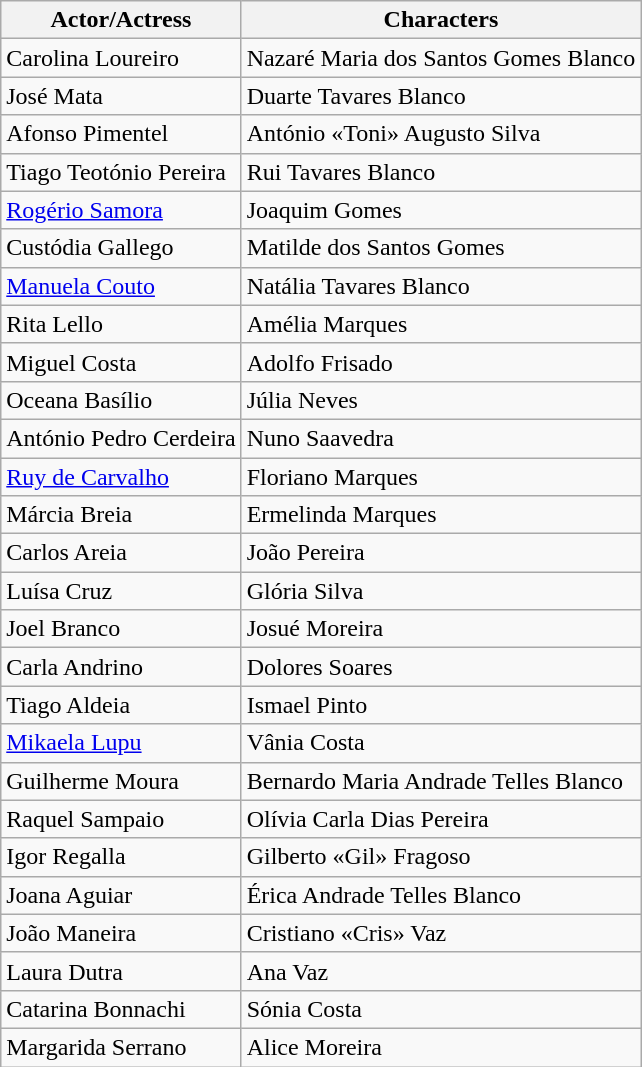<table class="wikitable sortable">
<tr>
<th>Actor/Actress</th>
<th>Characters</th>
</tr>
<tr>
<td>Carolina Loureiro</td>
<td>Nazaré Maria dos Santos Gomes Blanco</td>
</tr>
<tr>
<td>José Mata</td>
<td>Duarte Tavares Blanco</td>
</tr>
<tr>
<td>Afonso Pimentel</td>
<td>António «Toni» Augusto Silva</td>
</tr>
<tr>
<td>Tiago Teotónio Pereira</td>
<td>Rui Tavares Blanco</td>
</tr>
<tr>
<td><a href='#'>Rogério Samora</a></td>
<td>Joaquim Gomes</td>
</tr>
<tr>
<td>Custódia Gallego</td>
<td>Matilde dos Santos Gomes</td>
</tr>
<tr>
<td><a href='#'>Manuela Couto</a></td>
<td>Natália Tavares Blanco</td>
</tr>
<tr>
<td>Rita Lello</td>
<td>Amélia Marques</td>
</tr>
<tr>
<td>Miguel Costa</td>
<td>Adolfo Frisado</td>
</tr>
<tr>
<td>Oceana Basílio</td>
<td>Júlia Neves</td>
</tr>
<tr>
<td>António Pedro Cerdeira</td>
<td>Nuno Saavedra</td>
</tr>
<tr>
<td><a href='#'>Ruy de Carvalho</a></td>
<td>Floriano Marques</td>
</tr>
<tr>
<td>Márcia Breia</td>
<td>Ermelinda Marques</td>
</tr>
<tr>
<td>Carlos Areia</td>
<td>João Pereira</td>
</tr>
<tr>
<td>Luísa Cruz</td>
<td>Glória Silva</td>
</tr>
<tr>
<td>Joel Branco</td>
<td>Josué Moreira</td>
</tr>
<tr>
<td>Carla Andrino</td>
<td>Dolores Soares</td>
</tr>
<tr>
<td>Tiago Aldeia</td>
<td>Ismael Pinto</td>
</tr>
<tr>
<td><a href='#'>Mikaela Lupu</a></td>
<td>Vânia Costa</td>
</tr>
<tr>
<td>Guilherme Moura</td>
<td>Bernardo Maria Andrade Telles Blanco</td>
</tr>
<tr>
<td>Raquel Sampaio</td>
<td>Olívia Carla Dias Pereira</td>
</tr>
<tr>
<td>Igor Regalla</td>
<td>Gilberto «Gil» Fragoso</td>
</tr>
<tr>
<td>Joana Aguiar</td>
<td>Érica Andrade Telles Blanco</td>
</tr>
<tr>
<td>João Maneira</td>
<td>Cristiano «Cris» Vaz</td>
</tr>
<tr>
<td>Laura Dutra</td>
<td>Ana Vaz</td>
</tr>
<tr>
<td>Catarina Bonnachi</td>
<td>Sónia Costa</td>
</tr>
<tr>
<td>Margarida Serrano</td>
<td>Alice Moreira</td>
</tr>
</table>
